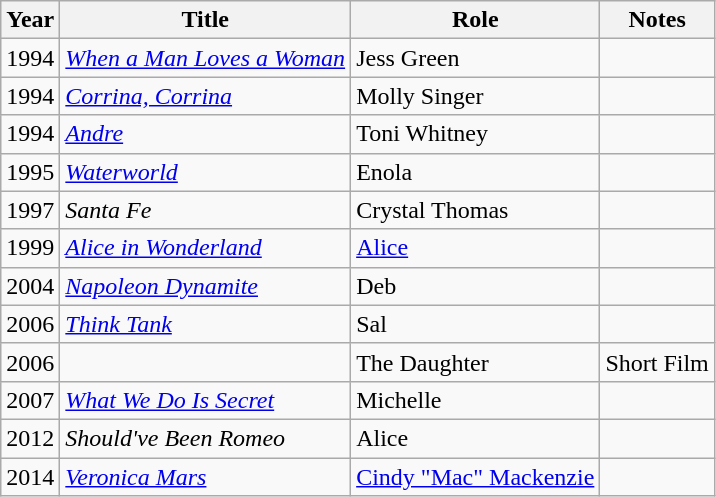<table class="wikitable sortable">
<tr>
<th>Year</th>
<th>Title</th>
<th>Role</th>
<th class="unsortable">Notes</th>
</tr>
<tr>
<td>1994</td>
<td><em><a href='#'>When a Man Loves a Woman</a></em></td>
<td>Jess Green</td>
<td></td>
</tr>
<tr>
<td>1994</td>
<td><em><a href='#'>Corrina, Corrina</a></em></td>
<td>Molly Singer</td>
<td></td>
</tr>
<tr>
<td>1994</td>
<td><em><a href='#'>Andre</a></em></td>
<td>Toni Whitney</td>
<td></td>
</tr>
<tr>
<td>1995</td>
<td><em><a href='#'>Waterworld</a></em></td>
<td>Enola</td>
<td></td>
</tr>
<tr>
<td>1997</td>
<td><em>Santa Fe</em></td>
<td>Crystal Thomas</td>
<td></td>
</tr>
<tr>
<td>1999</td>
<td><em><a href='#'>Alice in Wonderland</a></em></td>
<td><a href='#'>Alice</a></td>
<td></td>
</tr>
<tr>
<td>2004</td>
<td><em><a href='#'>Napoleon Dynamite</a></em></td>
<td>Deb</td>
<td></td>
</tr>
<tr>
<td>2006</td>
<td><em><a href='#'>Think Tank</a></em></td>
<td>Sal</td>
<td></td>
</tr>
<tr>
<td>2006</td>
<td><em></em></td>
<td>The Daughter</td>
<td>Short Film</td>
</tr>
<tr>
<td>2007</td>
<td><em><a href='#'>What We Do Is Secret</a></em></td>
<td>Michelle</td>
<td></td>
</tr>
<tr>
<td>2012</td>
<td><em>Should've Been Romeo</em></td>
<td>Alice</td>
<td></td>
</tr>
<tr>
<td>2014</td>
<td><em><a href='#'>Veronica Mars</a></em></td>
<td><a href='#'>Cindy "Mac" Mackenzie</a></td>
<td></td>
</tr>
</table>
